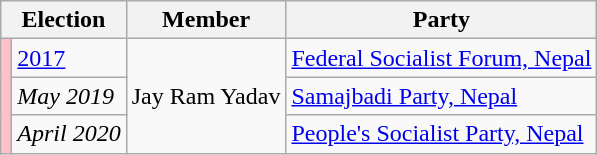<table class="wikitable">
<tr>
<th colspan="2">Election</th>
<th>Member</th>
<th>Party</th>
</tr>
<tr>
<td rowspan="3" style="background-color:pink"></td>
<td><a href='#'>2017</a></td>
<td rowspan="3">Jay Ram Yadav</td>
<td><a href='#'>Federal Socialist Forum, Nepal</a></td>
</tr>
<tr>
<td><em>May 2019</em></td>
<td><a href='#'>Samajbadi Party, Nepal</a></td>
</tr>
<tr>
<td><em>April 2020</em></td>
<td><a href='#'>People's Socialist Party, Nepal</a></td>
</tr>
</table>
